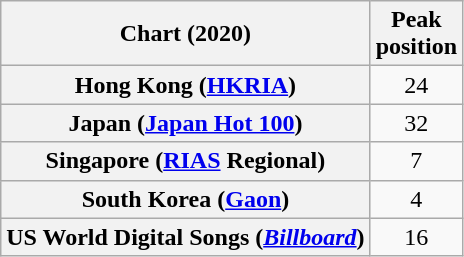<table class="wikitable plainrowheaders" style="text-align:center">
<tr>
<th scope="col">Chart (2020)</th>
<th scope="col">Peak<br>position</th>
</tr>
<tr>
<th scope="row">Hong Kong (<a href='#'>HKRIA</a>)</th>
<td>24</td>
</tr>
<tr>
<th scope="row">Japan (<a href='#'>Japan Hot 100</a>)</th>
<td>32</td>
</tr>
<tr>
<th scope="row">Singapore (<a href='#'>RIAS</a> Regional)</th>
<td>7</td>
</tr>
<tr>
<th scope="row">South Korea (<a href='#'>Gaon</a>)</th>
<td>4</td>
</tr>
<tr>
<th scope="row">US World Digital Songs (<a href='#'><em>Billboard</em></a>)</th>
<td>16</td>
</tr>
</table>
